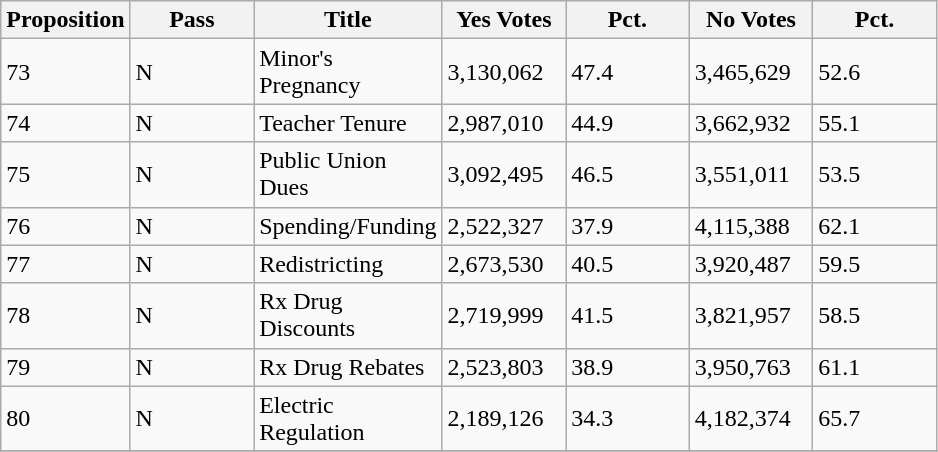<table class="wikitable">
<tr>
<th width="75px">Proposition</th>
<th width="75px">Pass</th>
<th width="100px">Title</th>
<th width="75px">Yes Votes</th>
<th width="75px">Pct.</th>
<th width="75px">No Votes</th>
<th width="75px">Pct.</th>
</tr>
<tr>
<td>73</td>
<td>N</td>
<td>Minor's Pregnancy</td>
<td>3,130,062</td>
<td>47.4</td>
<td>3,465,629</td>
<td>52.6</td>
</tr>
<tr>
<td>74</td>
<td>N</td>
<td>Teacher Tenure</td>
<td>2,987,010</td>
<td>44.9</td>
<td>3,662,932</td>
<td>55.1</td>
</tr>
<tr>
<td>75</td>
<td>N</td>
<td>Public Union Dues</td>
<td>3,092,495</td>
<td>46.5</td>
<td>3,551,011</td>
<td>53.5</td>
</tr>
<tr>
<td>76</td>
<td>N</td>
<td>Spending/Funding</td>
<td>2,522,327</td>
<td>37.9</td>
<td>4,115,388</td>
<td>62.1</td>
</tr>
<tr>
<td>77</td>
<td>N</td>
<td>Redistricting</td>
<td>2,673,530</td>
<td>40.5</td>
<td>3,920,487</td>
<td>59.5</td>
</tr>
<tr>
<td>78</td>
<td>N</td>
<td>Rx Drug Discounts</td>
<td>2,719,999</td>
<td>41.5</td>
<td>3,821,957</td>
<td>58.5</td>
</tr>
<tr>
<td>79</td>
<td>N</td>
<td>Rx Drug Rebates</td>
<td>2,523,803</td>
<td>38.9</td>
<td>3,950,763</td>
<td>61.1</td>
</tr>
<tr>
<td>80</td>
<td>N</td>
<td>Electric Regulation</td>
<td>2,189,126</td>
<td>34.3</td>
<td>4,182,374</td>
<td>65.7</td>
</tr>
<tr>
</tr>
</table>
